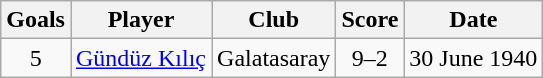<table class="wikitable" border="1">
<tr>
<th>Goals</th>
<th>Player</th>
<th>Club</th>
<th>Score</th>
<th>Date</th>
</tr>
<tr>
<td align="center">5</td>
<td align="center"><a href='#'>Gündüz Kılıç</a></td>
<td align="center">Galatasaray</td>
<td align="center">9–2</td>
<td align="center">30 June 1940</td>
</tr>
</table>
